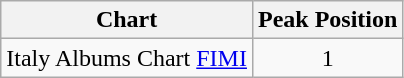<table class="wikitable">
<tr>
<th>Chart</th>
<th>Peak Position</th>
</tr>
<tr>
<td>Italy Albums Chart <a href='#'>FIMI</a></td>
<td style="text-align:center;">1</td>
</tr>
</table>
